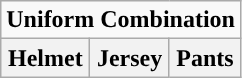<table class="wikitable">
<tr>
<td align="center" Colspan="3"><strong>Uniform Combination</strong></td>
</tr>
<tr align="center">
<th>Helmet</th>
<th>Jersey</th>
<th>Pants</th>
</tr>
</table>
